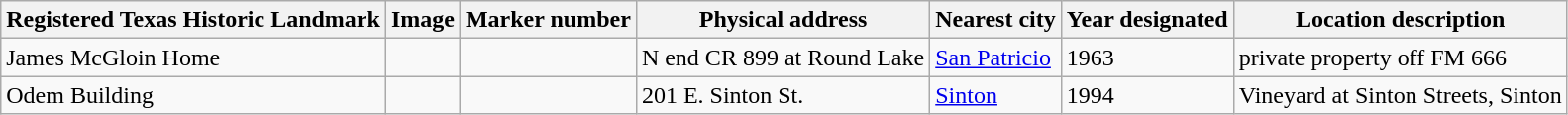<table class="wikitable sortable">
<tr>
<th>Registered Texas Historic Landmark</th>
<th>Image</th>
<th>Marker number</th>
<th>Physical address</th>
<th>Nearest city</th>
<th>Year designated</th>
<th>Location description</th>
</tr>
<tr>
<td>James McGloin Home</td>
<td></td>
<td></td>
<td>N end CR 899 at Round Lake<br></td>
<td><a href='#'>San Patricio</a></td>
<td>1963</td>
<td>private property off FM 666</td>
</tr>
<tr>
<td>Odem Building</td>
<td></td>
<td></td>
<td>201 E. Sinton St.<br></td>
<td><a href='#'>Sinton</a></td>
<td>1994</td>
<td>Vineyard at Sinton Streets, Sinton</td>
</tr>
</table>
